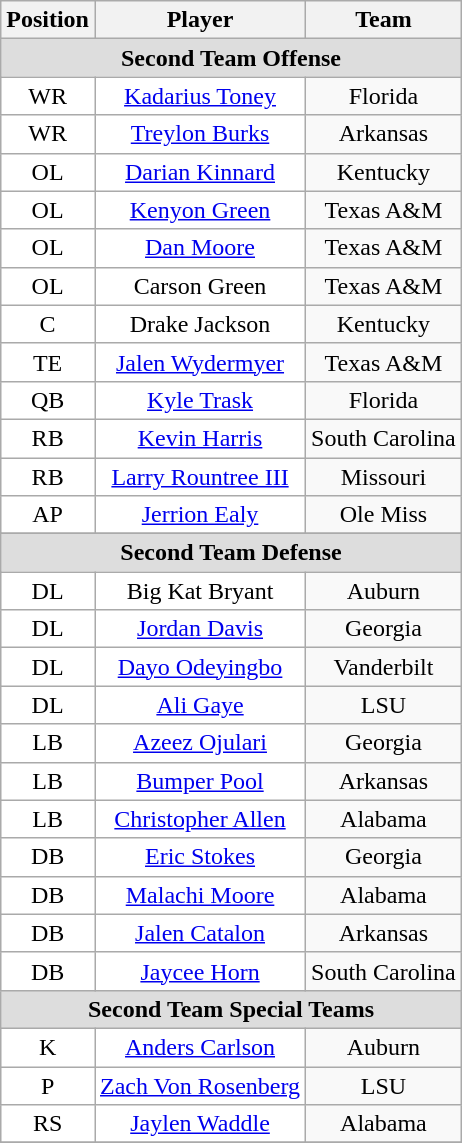<table class="wikitable" border="0">
<tr>
<th>Position</th>
<th>Player</th>
<th>Team</th>
</tr>
<tr>
<td colspan="3" style="text-align:center; background:#ddd;"><strong>Second Team Offense </strong></td>
</tr>
<tr style="text-align:center;">
<td style="background:white">WR</td>
<td style="background:white"><a href='#'>Kadarius Toney</a></td>
<td style=>Florida</td>
</tr>
<tr style="text-align:center;">
<td style="background:white">WR</td>
<td style="background:white"><a href='#'>Treylon Burks</a></td>
<td style=>Arkansas</td>
</tr>
<tr style="text-align:center;">
<td style="background:white">OL</td>
<td style="background:white"><a href='#'>Darian Kinnard</a></td>
<td style=>Kentucky</td>
</tr>
<tr style="text-align:center;">
<td style="background:white">OL</td>
<td style="background:white"><a href='#'>Kenyon Green</a></td>
<td style=>Texas A&M</td>
</tr>
<tr style="text-align:center;">
<td style="background:white">OL</td>
<td style="background:white"><a href='#'>Dan Moore</a></td>
<td style=>Texas A&M</td>
</tr>
<tr style="text-align:center;">
<td style="background:white">OL</td>
<td style="background:white">Carson Green</td>
<td style=>Texas A&M</td>
</tr>
<tr style="text-align:center;">
<td style="background:white">C</td>
<td style="background:white">Drake Jackson</td>
<td style=>Kentucky</td>
</tr>
<tr style="text-align:center;">
<td style="background:white">TE</td>
<td style="background:white"><a href='#'>Jalen Wydermyer</a></td>
<td style=>Texas A&M</td>
</tr>
<tr style="text-align:center;">
<td style="background:white">QB</td>
<td style="background:white"><a href='#'>Kyle Trask</a></td>
<td style=>Florida</td>
</tr>
<tr style="text-align:center;">
<td style="background:white">RB</td>
<td style="background:white"><a href='#'>Kevin Harris</a></td>
<td style=>South Carolina</td>
</tr>
<tr style="text-align:center;">
<td style="background:white">RB</td>
<td style="background:white"><a href='#'>Larry Rountree III</a></td>
<td style=>Missouri</td>
</tr>
<tr style="text-align:center;">
<td style="background:white">AP</td>
<td style="background:white"><a href='#'>Jerrion Ealy</a></td>
<td style=>Ole Miss</td>
</tr>
<tr>
</tr>
<tr>
<td colspan="3" style="text-align:center; background:#ddd;"><strong>Second Team Defense</strong></td>
</tr>
<tr style="text-align:center;">
<td style="background:white">DL</td>
<td style="background:white">Big Kat Bryant</td>
<td style=>Auburn</td>
</tr>
<tr style="text-align:center;">
<td style="background:white">DL</td>
<td style="background:white"><a href='#'>Jordan Davis</a></td>
<td style=>Georgia</td>
</tr>
<tr style="text-align:center;">
<td style="background:white">DL</td>
<td style="background:white"><a href='#'>Dayo Odeyingbo</a></td>
<td style=>Vanderbilt</td>
</tr>
<tr style="text-align:center;">
<td style="background:white">DL</td>
<td style="background:white"><a href='#'>Ali Gaye</a></td>
<td style=>LSU</td>
</tr>
<tr style="text-align:center;">
<td style="background:white">LB</td>
<td style="background:white"><a href='#'>Azeez Ojulari</a></td>
<td style=>Georgia</td>
</tr>
<tr style="text-align:center;">
<td style="background:white">LB</td>
<td style="background:white"><a href='#'>Bumper Pool</a></td>
<td style=>Arkansas</td>
</tr>
<tr style="text-align:center;">
<td style="background:white">LB</td>
<td style="background:white"><a href='#'>Christopher Allen</a></td>
<td style=>Alabama</td>
</tr>
<tr style="text-align:center;">
<td style="background:white">DB</td>
<td style="background:white"><a href='#'>Eric Stokes</a></td>
<td style=>Georgia</td>
</tr>
<tr style="text-align:center;">
<td style="background:white">DB</td>
<td style="background:white"><a href='#'>Malachi Moore</a></td>
<td style=>Alabama</td>
</tr>
<tr style="text-align:center;">
<td style="background:white">DB</td>
<td style="background:white"><a href='#'>Jalen Catalon</a></td>
<td style=>Arkansas</td>
</tr>
<tr style="text-align:center;">
<td style="background:white">DB</td>
<td style="background:white"><a href='#'>Jaycee Horn</a></td>
<td style=>South Carolina</td>
</tr>
<tr>
<td colspan="3" style="text-align:center; background:#ddd;"><strong>Second Team Special Teams</strong></td>
</tr>
<tr style="text-align:center;">
<td style="background:white">K</td>
<td style="background:white"><a href='#'>Anders Carlson</a></td>
<td style=>Auburn</td>
</tr>
<tr style="text-align:center;">
<td style="background:white">P</td>
<td style="background:white"><a href='#'>Zach Von Rosenberg</a></td>
<td style=>LSU</td>
</tr>
<tr style="text-align:center;">
<td style="background:white">RS</td>
<td style="background:white"><a href='#'>Jaylen Waddle</a></td>
<td style=>Alabama</td>
</tr>
<tr>
</tr>
</table>
